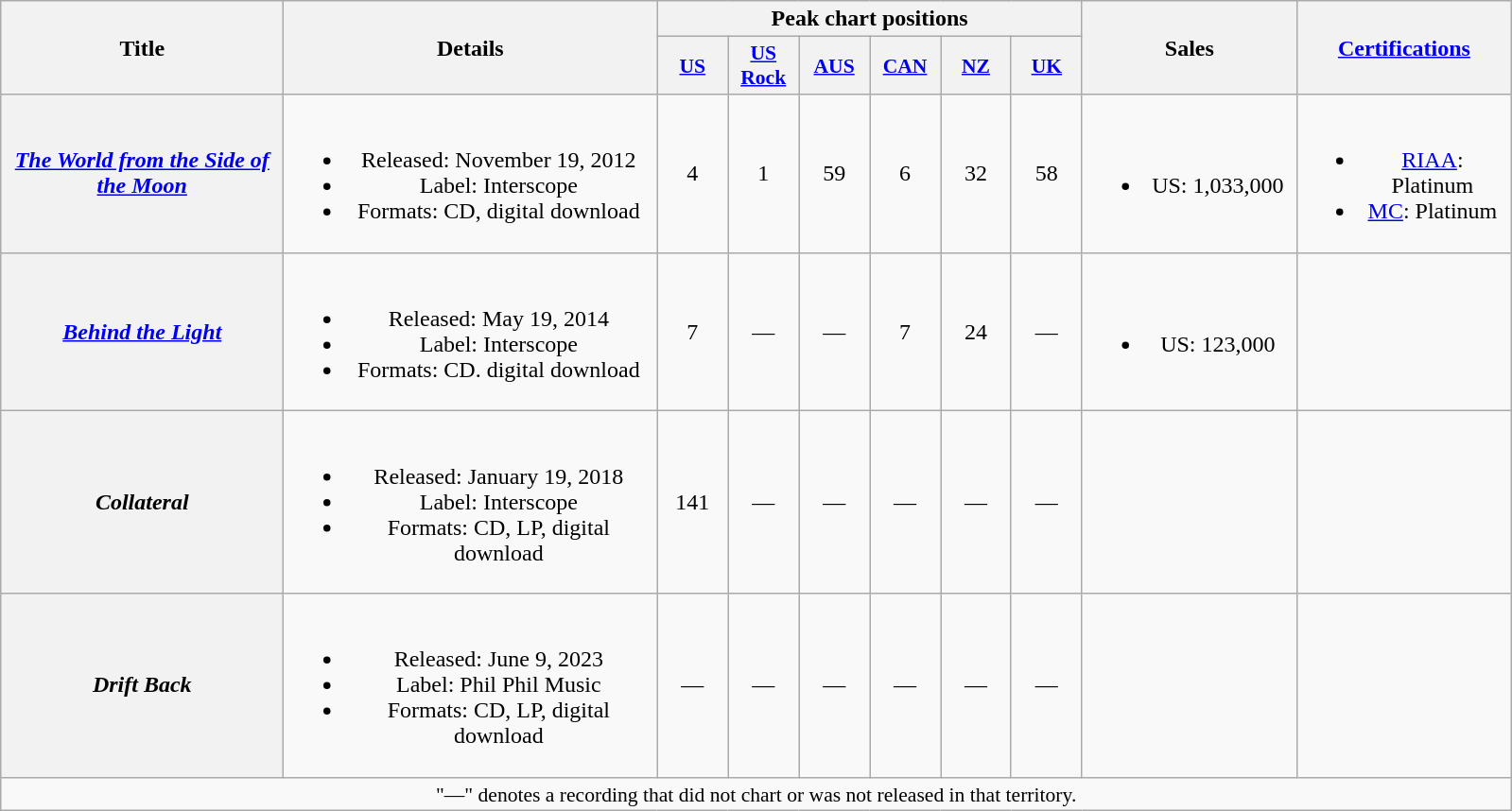<table class="wikitable plainrowheaders" style="text-align:center;">
<tr>
<th rowspan="2" style="width:12em;">Title</th>
<th rowspan="2" style="width:16em;">Details</th>
<th colspan="6">Peak chart positions</th>
<th rowspan="2" style="width:9em;">Sales</th>
<th rowspan="2" style="width:9em;"><a href='#'>Certifications</a><br></th>
</tr>
<tr>
<th scope="col" style="width:3em;font-size:90%;"><a href='#'>US</a><br></th>
<th scope="col" style="width:3em;font-size:90%;"><a href='#'>US Rock</a><br></th>
<th scope="col" style="width:3em;font-size:90%;"><a href='#'>AUS</a><br></th>
<th scope="col" style="width:3em;font-size:90%;"><a href='#'>CAN</a><br></th>
<th scope="col" style="width:3em;font-size:90%;"><a href='#'>NZ</a><br></th>
<th scope="col" style="width:3em;font-size:90%;"><a href='#'>UK</a><br></th>
</tr>
<tr>
<th scope="row"><em><a href='#'>The World from the Side of the Moon</a></em></th>
<td><br><ul><li>Released: November 19, 2012</li><li>Label: Interscope</li><li>Formats: CD, digital download</li></ul></td>
<td>4</td>
<td>1</td>
<td>59</td>
<td>6</td>
<td>32</td>
<td>58</td>
<td><br><ul><li>US: 1,033,000</li></ul></td>
<td><br><ul><li><a href='#'>RIAA</a>: Platinum</li><li><a href='#'>MC</a>: Platinum</li></ul></td>
</tr>
<tr>
<th scope="row"><em><a href='#'>Behind the Light</a></em></th>
<td><br><ul><li>Released: May 19, 2014</li><li>Label: Interscope</li><li>Formats: CD. digital download</li></ul></td>
<td>7</td>
<td>—</td>
<td>—</td>
<td>7</td>
<td>24</td>
<td>—</td>
<td><br><ul><li>US: 123,000</li></ul></td>
<td></td>
</tr>
<tr>
<th scope="row"><em>Collateral</em></th>
<td><br><ul><li>Released: January 19, 2018</li><li>Label: Interscope</li><li>Formats: CD, LP, digital download</li></ul></td>
<td>141</td>
<td>—</td>
<td>—</td>
<td>—</td>
<td>—</td>
<td>—</td>
<td></td>
<td></td>
</tr>
<tr>
<th scope="row"><em>Drift Back</em></th>
<td><br><ul><li>Released: June 9, 2023</li><li>Label: Phil Phil Music</li><li>Formats: CD, LP, digital download</li></ul></td>
<td>—</td>
<td>—</td>
<td>—</td>
<td>—</td>
<td>—</td>
<td>—</td>
<td></td>
<td></td>
</tr>
<tr>
<td colspan="14" style="font-size:90%">"—" denotes a recording that did not chart or was not released in that territory.</td>
</tr>
</table>
